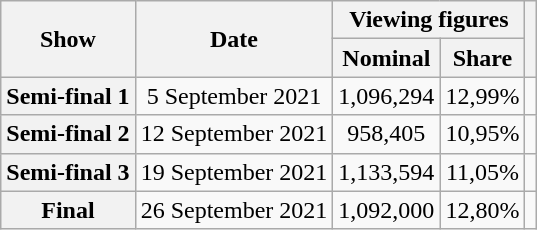<table class="wikitable plainrowheaders sortable" style="text-align:center">
<tr>
<th scope=col rowspan="2">Show</th>
<th scope=col rowspan="2">Date</th>
<th scope=col colspan="2">Viewing figures</th>
<th scope=col rowspan="2" class="unsortable"></th>
</tr>
<tr>
<th scope=col>Nominal</th>
<th scope=col>Share</th>
</tr>
<tr>
<th scope="row">Semi-final 1</th>
<td>5 September 2021</td>
<td>1,096,294</td>
<td>12,99%</td>
<td></td>
</tr>
<tr>
<th scope="row">Semi-final 2</th>
<td>12 September 2021</td>
<td>958,405</td>
<td>10,95%</td>
<td></td>
</tr>
<tr>
<th scope="row">Semi-final 3</th>
<td>19 September 2021</td>
<td>1,133,594</td>
<td>11,05%</td>
<td></td>
</tr>
<tr>
<th scope="row">Final</th>
<td>26 September 2021</td>
<td>1,092,000</td>
<td>12,80%</td>
<td></td>
</tr>
</table>
